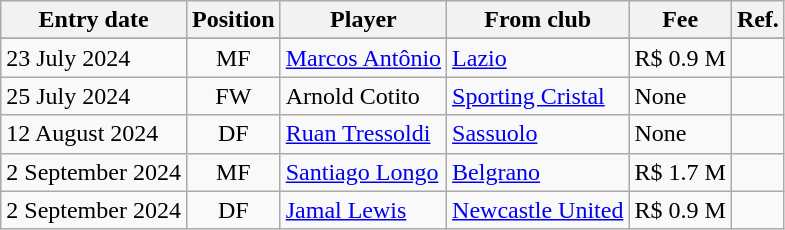<table class="wikitable sortable">
<tr>
<th><strong>Entry date</strong></th>
<th><strong>Position</strong></th>
<th><strong>Player</strong></th>
<th><strong>From club</strong></th>
<th><strong>Fee</strong></th>
<th><strong>Ref.</strong></th>
</tr>
<tr>
</tr>
<tr>
<td>23 July 2024</td>
<td style="text-align:center;">MF</td>
<td style="text-align:left;"> <a href='#'>Marcos Antônio</a></td>
<td style="text-align:left;"> <a href='#'>Lazio</a></td>
<td>R$ 0.9 M</td>
<td></td>
</tr>
<tr>
<td>25 July 2024</td>
<td style="text-align:center;">FW</td>
<td style="text-align:left;"> Arnold Cotito</td>
<td style="text-align:left;"> <a href='#'>Sporting Cristal</a></td>
<td>None</td>
<td></td>
</tr>
<tr>
<td>12 August 2024</td>
<td style="text-align:center;">DF</td>
<td style="text-align:left;"> <a href='#'>Ruan Tressoldi</a></td>
<td style="text-align:left;"> <a href='#'>Sassuolo</a></td>
<td>None</td>
<td></td>
</tr>
<tr>
<td>2 September 2024</td>
<td style="text-align:center;">MF</td>
<td style="text-align:left;"> <a href='#'>Santiago Longo</a></td>
<td style="text-align:left;"> <a href='#'>Belgrano</a></td>
<td>R$ 1.7 M</td>
<td></td>
</tr>
<tr>
<td>2 September 2024</td>
<td style="text-align:center;">DF</td>
<td style="text-align:left;"> <a href='#'>Jamal Lewis</a></td>
<td style="text-align:left;"> <a href='#'>Newcastle United</a></td>
<td>R$ 0.9 M</td>
<td></td>
</tr>
</table>
